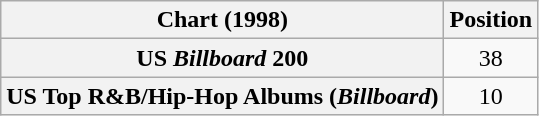<table class="wikitable sortable plainrowheaders" style="text-align:center">
<tr>
<th scope="col">Chart (1998)</th>
<th scope="col">Position</th>
</tr>
<tr>
<th scope="row">US <em>Billboard</em> 200</th>
<td>38</td>
</tr>
<tr>
<th scope="row">US Top R&B/Hip-Hop Albums (<em>Billboard</em>)</th>
<td>10</td>
</tr>
</table>
